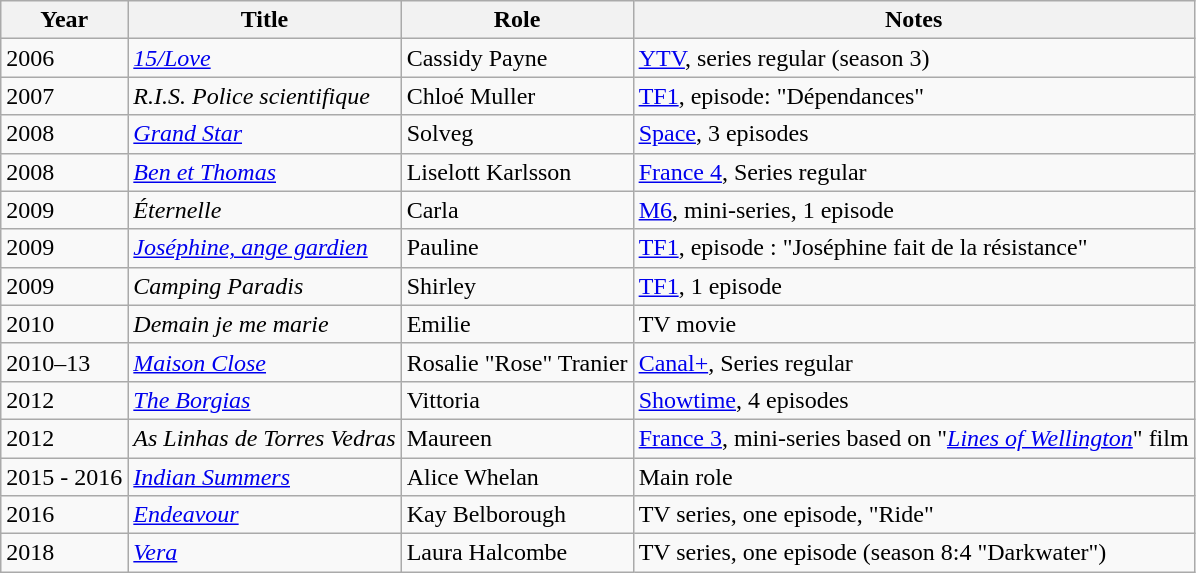<table class="wikitable sortable">
<tr>
<th>Year</th>
<th>Title</th>
<th>Role</th>
<th class="unsortable">Notes</th>
</tr>
<tr>
<td>2006</td>
<td><em><a href='#'>15/Love</a></em></td>
<td>Cassidy Payne</td>
<td><a href='#'>YTV</a>, series regular (season 3)</td>
</tr>
<tr>
<td>2007</td>
<td><em>R.I.S. Police scientifique</em></td>
<td>Chloé Muller</td>
<td><a href='#'>TF1</a>, episode: "Dépendances"</td>
</tr>
<tr>
<td>2008</td>
<td><em><a href='#'>Grand Star</a></em></td>
<td>Solveg</td>
<td><a href='#'>Space</a>, 3 episodes</td>
</tr>
<tr>
<td>2008</td>
<td><em><a href='#'>Ben et Thomas</a></em></td>
<td>Liselott Karlsson</td>
<td><a href='#'>France 4</a>, Series regular</td>
</tr>
<tr>
<td>2009</td>
<td><em>Éternelle</em></td>
<td>Carla</td>
<td><a href='#'>M6</a>, mini-series, 1 episode</td>
</tr>
<tr>
<td>2009</td>
<td><em><a href='#'>Joséphine, ange gardien</a></em></td>
<td>Pauline</td>
<td><a href='#'>TF1</a>, episode : "Joséphine fait de la résistance"</td>
</tr>
<tr>
<td>2009</td>
<td><em>Camping Paradis</em></td>
<td>Shirley</td>
<td><a href='#'>TF1</a>, 1 episode</td>
</tr>
<tr>
<td>2010</td>
<td><em>Demain je me marie</em></td>
<td>Emilie</td>
<td>TV movie</td>
</tr>
<tr>
<td>2010–13</td>
<td><em><a href='#'>Maison Close</a></em></td>
<td>Rosalie "Rose" Tranier</td>
<td><a href='#'>Canal+</a>, Series regular</td>
</tr>
<tr>
<td>2012</td>
<td><em><a href='#'>The Borgias</a></em></td>
<td>Vittoria</td>
<td><a href='#'>Showtime</a>, 4 episodes</td>
</tr>
<tr>
<td>2012</td>
<td><em>As Linhas de Torres Vedras</em></td>
<td>Maureen</td>
<td><a href='#'>France 3</a>, mini-series based on "<em><a href='#'>Lines of Wellington</a></em>" film</td>
</tr>
<tr>
<td>2015 - 2016</td>
<td><em><a href='#'>Indian Summers</a></em></td>
<td>Alice Whelan</td>
<td>Main role</td>
</tr>
<tr>
<td>2016</td>
<td><em><a href='#'>Endeavour</a></em></td>
<td>Kay Belborough</td>
<td>TV series, one episode, "Ride"</td>
</tr>
<tr>
<td>2018</td>
<td><em><a href='#'>Vera</a></em></td>
<td>Laura Halcombe</td>
<td>TV series, one episode (season 8:4 "Darkwater")</td>
</tr>
</table>
